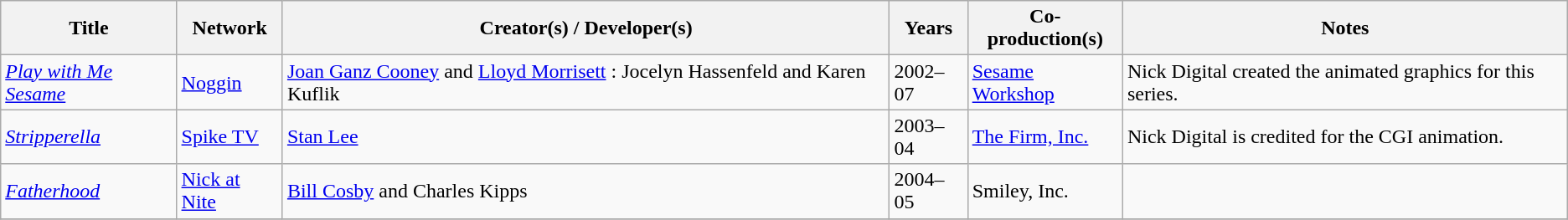<table class="wikitable sortable">
<tr>
<th>Title</th>
<th>Network</th>
<th>Creator(s) / Developer(s)</th>
<th>Years</th>
<th>Co-production(s)</th>
<th>Notes</th>
</tr>
<tr>
<td><em><a href='#'>Play with Me Sesame</a></em></td>
<td><a href='#'>Noggin</a></td>
<td><a href='#'>Joan Ganz Cooney</a> and <a href='#'>Lloyd Morrisett</a> : Jocelyn Hassenfeld and Karen Kuflik</td>
<td>2002–07</td>
<td><a href='#'>Sesame Workshop</a></td>
<td>Nick Digital created the animated graphics for this series.</td>
</tr>
<tr>
<td><em><a href='#'>Stripperella</a></em></td>
<td><a href='#'>Spike TV</a></td>
<td><a href='#'>Stan Lee</a></td>
<td>2003–04</td>
<td><a href='#'>The Firm, Inc.</a></td>
<td>Nick Digital is credited for the CGI animation.</td>
</tr>
<tr>
<td><em><a href='#'>Fatherhood</a></em></td>
<td><a href='#'>Nick at Nite</a></td>
<td><a href='#'>Bill Cosby</a> and Charles Kipps</td>
<td>2004–05</td>
<td>Smiley, Inc.</td>
<td></td>
</tr>
<tr>
</tr>
</table>
